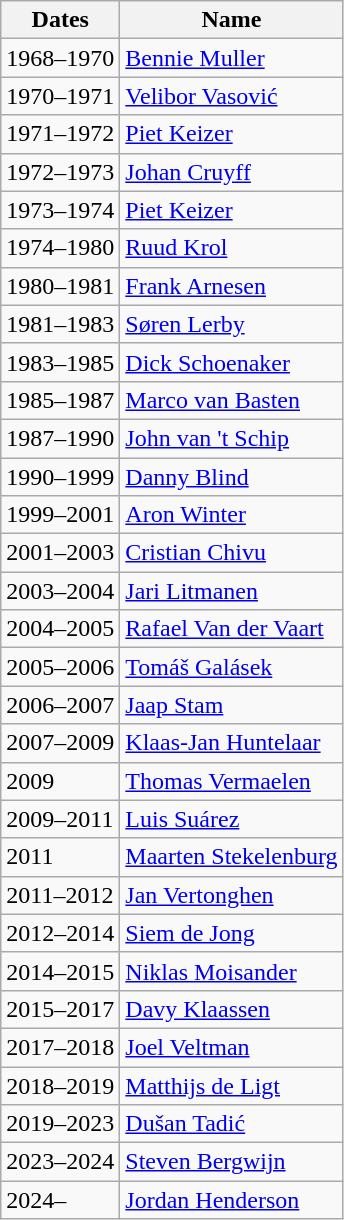<table class="wikitable plainrowheaders unsortable">
<tr>
<th scope="col">Dates</th>
<th scope="col">Name</th>
</tr>
<tr>
<td>1968–1970</td>
<td scope="row"> <a href='#'>Bennie Muller</a></td>
</tr>
<tr>
<td>1970–1971</td>
<td scope="row"> <a href='#'>Velibor Vasović</a></td>
</tr>
<tr>
<td>1971–1972</td>
<td scope="row"> <a href='#'>Piet Keizer</a></td>
</tr>
<tr>
<td>1972–1973</td>
<td scope="row"> <a href='#'>Johan Cruyff</a></td>
</tr>
<tr>
<td>1973–1974</td>
<td scope="row"> <a href='#'>Piet Keizer</a></td>
</tr>
<tr>
<td>1974–1980</td>
<td scope="row"> <a href='#'>Ruud Krol</a></td>
</tr>
<tr>
<td>1980–1981</td>
<td scope="row"> <a href='#'>Frank Arnesen</a></td>
</tr>
<tr>
<td>1981–1983</td>
<td scope="row"> <a href='#'>Søren Lerby</a></td>
</tr>
<tr>
<td>1983–1985</td>
<td scope="row"> <a href='#'>Dick Schoenaker</a></td>
</tr>
<tr>
<td>1985–1987</td>
<td scope="row"> <a href='#'>Marco van Basten</a></td>
</tr>
<tr>
<td>1987–1990</td>
<td scope="row"> <a href='#'>John van 't Schip</a></td>
</tr>
<tr>
<td>1990–1999</td>
<td scope="row"> <a href='#'>Danny Blind</a></td>
</tr>
<tr>
<td>1999–2001</td>
<td scope="row"> <a href='#'>Aron Winter</a></td>
</tr>
<tr>
<td>2001–2003</td>
<td scope="row"> <a href='#'>Cristian Chivu</a></td>
</tr>
<tr>
<td>2003–2004</td>
<td scope="row"> <a href='#'>Jari Litmanen</a></td>
</tr>
<tr>
<td>2004–2005</td>
<td scope="row"> <a href='#'>Rafael Van der Vaart</a></td>
</tr>
<tr>
<td>2005–2006</td>
<td scope="row"> <a href='#'>Tomáš Galásek</a></td>
</tr>
<tr>
<td>2006–2007</td>
<td scope="row"> <a href='#'>Jaap Stam</a></td>
</tr>
<tr>
<td>2007–2009</td>
<td scope="row"> <a href='#'>Klaas-Jan Huntelaar</a></td>
</tr>
<tr>
<td>2009</td>
<td scope="row"> <a href='#'>Thomas Vermaelen</a></td>
</tr>
<tr>
<td>2009–2011</td>
<td scope="row"> <a href='#'>Luis Suárez</a></td>
</tr>
<tr>
<td>2011</td>
<td scope="row"> <a href='#'>Maarten Stekelenburg</a></td>
</tr>
<tr>
<td>2011–2012</td>
<td scope="row"> <a href='#'>Jan Vertonghen</a></td>
</tr>
<tr>
<td>2012–2014</td>
<td scope="row"> <a href='#'>Siem de Jong</a></td>
</tr>
<tr>
<td>2014–2015</td>
<td scope="row"> <a href='#'>Niklas Moisander</a></td>
</tr>
<tr>
<td>2015–2017</td>
<td scope="row"> <a href='#'>Davy Klaassen</a></td>
</tr>
<tr>
<td>2017–2018</td>
<td scope="row"> <a href='#'>Joel Veltman</a></td>
</tr>
<tr>
<td>2018–2019</td>
<td scope="row"> <a href='#'>Matthijs de Ligt</a></td>
</tr>
<tr>
<td>2019–2023</td>
<td scope="row"> <a href='#'>Dušan Tadić</a></td>
</tr>
<tr>
<td>2023–2024</td>
<td scope="row"> <a href='#'>Steven Bergwijn</a></td>
</tr>
<tr>
<td>2024–</td>
<td scope="row"> <a href='#'>Jordan Henderson</a></td>
</tr>
</table>
